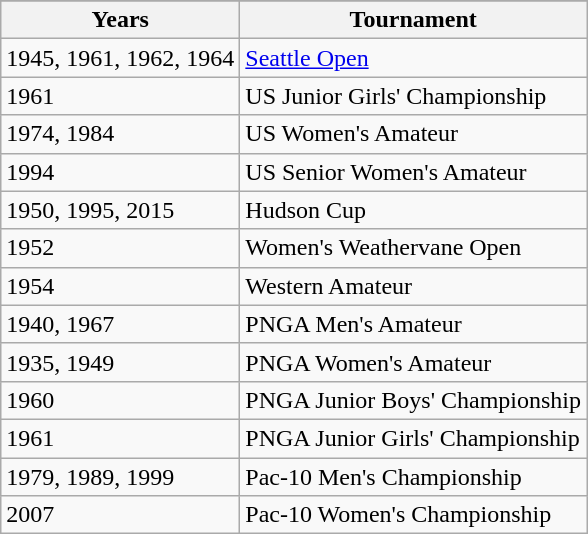<table class="wikitable">
<tr>
</tr>
<tr>
<th>Years</th>
<th>Tournament</th>
</tr>
<tr>
<td>1945, 1961, 1962, 1964</td>
<td><a href='#'>Seattle Open</a></td>
</tr>
<tr>
<td>1961</td>
<td>US Junior Girls' Championship</td>
</tr>
<tr>
<td>1974, 1984</td>
<td>US Women's Amateur</td>
</tr>
<tr>
<td>1994</td>
<td>US Senior Women's Amateur</td>
</tr>
<tr>
<td>1950, 1995, 2015</td>
<td>Hudson Cup</td>
</tr>
<tr>
<td>1952</td>
<td>Women's Weathervane Open</td>
</tr>
<tr>
<td>1954</td>
<td>Western Amateur</td>
</tr>
<tr>
<td>1940, 1967</td>
<td>PNGA Men's Amateur</td>
</tr>
<tr>
<td>1935, 1949</td>
<td>PNGA Women's Amateur</td>
</tr>
<tr>
<td>1960</td>
<td>PNGA Junior Boys' Championship</td>
</tr>
<tr>
<td>1961</td>
<td>PNGA Junior Girls' Championship</td>
</tr>
<tr>
<td>1979, 1989, 1999</td>
<td>Pac-10 Men's Championship</td>
</tr>
<tr>
<td>2007</td>
<td>Pac-10 Women's Championship</td>
</tr>
</table>
